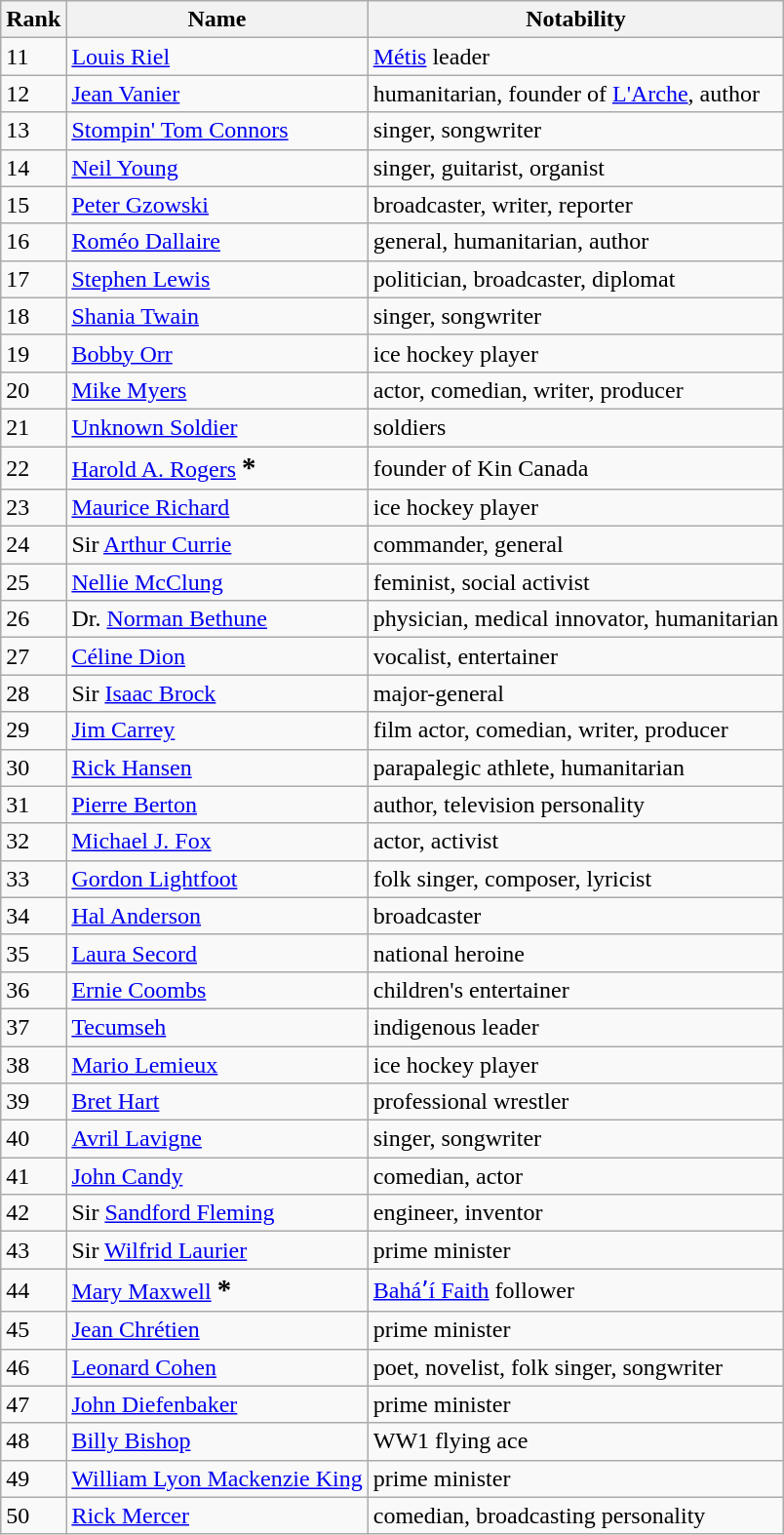<table class="wikitable sortable sticky-header" style=text-align:left;">
<tr>
<th>Rank</th>
<th>Name</th>
<th>Notability</th>
</tr>
<tr>
<td>11</td>
<td><a href='#'>Louis Riel</a></td>
<td><a href='#'>Métis</a> leader</td>
</tr>
<tr>
<td>12</td>
<td><a href='#'>Jean Vanier</a></td>
<td>humanitarian, founder of <a href='#'>L'Arche</a>, author</td>
</tr>
<tr>
<td>13</td>
<td><a href='#'>Stompin' Tom Connors</a></td>
<td>singer, songwriter</td>
</tr>
<tr>
<td>14</td>
<td><a href='#'>Neil Young</a></td>
<td>singer, guitarist, organist</td>
</tr>
<tr>
<td>15</td>
<td><a href='#'>Peter Gzowski</a></td>
<td>broadcaster, writer, reporter</td>
</tr>
<tr>
<td>16</td>
<td><a href='#'>Roméo Dallaire</a></td>
<td>general, humanitarian, author</td>
</tr>
<tr>
<td>17</td>
<td><a href='#'>Stephen Lewis</a></td>
<td>politician, broadcaster, diplomat</td>
</tr>
<tr>
<td>18</td>
<td><a href='#'>Shania Twain</a></td>
<td>singer, songwriter</td>
</tr>
<tr>
<td>19</td>
<td><a href='#'>Bobby Orr</a></td>
<td>ice hockey player</td>
</tr>
<tr>
<td>20</td>
<td><a href='#'>Mike Myers</a></td>
<td>actor, comedian, writer, producer</td>
</tr>
<tr>
<td>21</td>
<td><a href='#'>Unknown Soldier</a></td>
<td>soldiers</td>
</tr>
<tr>
<td>22</td>
<td><a href='#'>Harold A. Rogers</a> <big><strong>*</strong></big></td>
<td>founder of Kin Canada</td>
</tr>
<tr>
<td>23</td>
<td><a href='#'>Maurice Richard</a></td>
<td>ice hockey player</td>
</tr>
<tr>
<td>24</td>
<td>Sir <a href='#'>Arthur Currie</a></td>
<td>commander, general</td>
</tr>
<tr>
<td>25</td>
<td><a href='#'>Nellie McClung</a></td>
<td>feminist, social activist</td>
</tr>
<tr>
<td>26</td>
<td>Dr. <a href='#'>Norman Bethune</a></td>
<td>physician, medical innovator, humanitarian</td>
</tr>
<tr>
<td>27</td>
<td><a href='#'>Céline Dion</a></td>
<td>vocalist, entertainer</td>
</tr>
<tr>
<td>28</td>
<td>Sir <a href='#'>Isaac Brock</a></td>
<td>major-general</td>
</tr>
<tr>
<td>29</td>
<td><a href='#'>Jim Carrey</a></td>
<td>film actor, comedian, writer, producer</td>
</tr>
<tr>
<td>30</td>
<td><a href='#'>Rick Hansen</a></td>
<td>parapalegic athlete, humanitarian</td>
</tr>
<tr>
<td>31</td>
<td><a href='#'>Pierre Berton</a></td>
<td>author, television personality</td>
</tr>
<tr>
<td>32</td>
<td><a href='#'>Michael J. Fox</a></td>
<td>actor, activist</td>
</tr>
<tr>
<td>33</td>
<td><a href='#'>Gordon Lightfoot</a></td>
<td>folk singer, composer, lyricist</td>
</tr>
<tr>
<td>34</td>
<td><a href='#'>Hal Anderson</a></td>
<td>broadcaster</td>
</tr>
<tr>
<td>35</td>
<td><a href='#'>Laura Secord</a></td>
<td>national heroine</td>
</tr>
<tr>
<td>36</td>
<td><a href='#'>Ernie Coombs</a></td>
<td>children's entertainer</td>
</tr>
<tr>
<td>37</td>
<td><a href='#'>Tecumseh</a></td>
<td>indigenous leader</td>
</tr>
<tr>
<td>38</td>
<td><a href='#'>Mario Lemieux</a></td>
<td>ice hockey player</td>
</tr>
<tr>
<td>39</td>
<td><a href='#'>Bret Hart</a></td>
<td>professional wrestler</td>
</tr>
<tr>
<td>40</td>
<td><a href='#'>Avril Lavigne</a></td>
<td>singer, songwriter</td>
</tr>
<tr>
<td>41</td>
<td><a href='#'>John Candy</a></td>
<td>comedian, actor</td>
</tr>
<tr>
<td>42</td>
<td>Sir <a href='#'>Sandford Fleming</a></td>
<td>engineer, inventor</td>
</tr>
<tr>
<td>43</td>
<td>Sir <a href='#'>Wilfrid Laurier</a></td>
<td>prime minister</td>
</tr>
<tr>
<td>44</td>
<td><a href='#'>Mary Maxwell</a> <big><strong>*</strong></big></td>
<td><a href='#'>Baháʼí Faith</a> follower</td>
</tr>
<tr>
<td>45</td>
<td><a href='#'>Jean Chrétien</a></td>
<td>prime minister</td>
</tr>
<tr>
<td>46</td>
<td><a href='#'>Leonard Cohen</a></td>
<td>poet, novelist, folk singer, songwriter</td>
</tr>
<tr>
<td>47</td>
<td><a href='#'>John Diefenbaker</a></td>
<td>prime minister</td>
</tr>
<tr>
<td>48</td>
<td><a href='#'>Billy Bishop</a></td>
<td>WW1 flying ace</td>
</tr>
<tr>
<td>49</td>
<td><a href='#'>William Lyon Mackenzie King</a></td>
<td>prime minister</td>
</tr>
<tr>
<td>50</td>
<td><a href='#'>Rick Mercer</a></td>
<td>comedian, broadcasting personality</td>
</tr>
</table>
